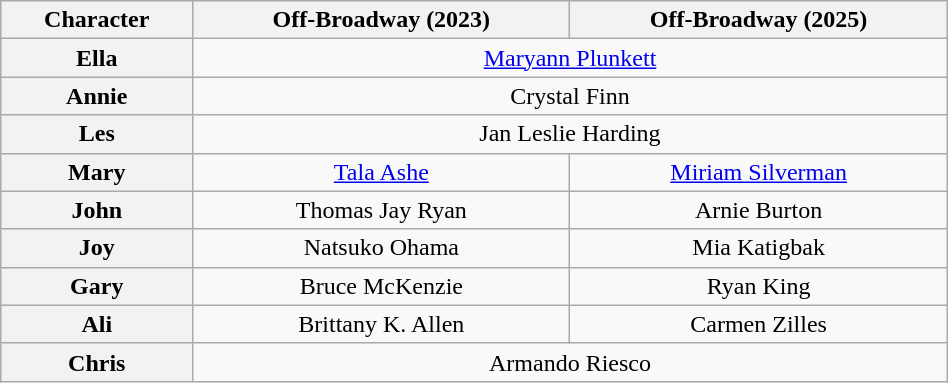<table class="wikitable" style="width:50%; text-align:center">
<tr>
<th scope="col">Character</th>
<th>Off-Broadway (2023)</th>
<th>Off-Broadway (2025)</th>
</tr>
<tr>
<th>Ella</th>
<td colspan="2"><a href='#'>Maryann Plunkett</a></td>
</tr>
<tr>
<th>Annie</th>
<td colspan="2">Crystal Finn</td>
</tr>
<tr>
<th>Les</th>
<td colspan="2">Jan Leslie Harding</td>
</tr>
<tr>
<th>Mary</th>
<td colspan="1"><a href='#'>Tala Ashe</a></td>
<td colspan="1"><a href='#'>Miriam Silverman</a></td>
</tr>
<tr>
<th>John</th>
<td colspan="1">Thomas Jay Ryan</td>
<td colspan="1">Arnie Burton</td>
</tr>
<tr>
<th>Joy</th>
<td colspan="1">Natsuko Ohama</td>
<td colspan="1">Mia Katigbak</td>
</tr>
<tr>
<th>Gary</th>
<td colspan="1">Bruce McKenzie</td>
<td colspan="1">Ryan King</td>
</tr>
<tr>
<th>Ali</th>
<td colspan="1">Brittany K. Allen</td>
<td colspan="1">Carmen Zilles</td>
</tr>
<tr>
<th>Chris</th>
<td colspan="2">Armando Riesco</td>
</tr>
</table>
